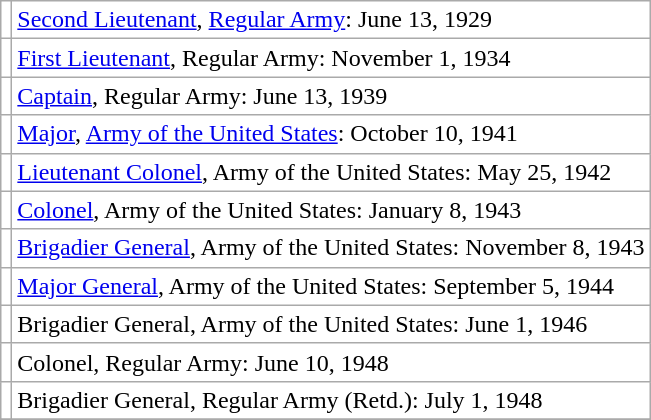<table class="wikitable" style="background:white">
<tr>
<td style="text-align:center;"></td>
<td><a href='#'>Second Lieutenant</a>, <a href='#'>Regular Army</a>: June 13, 1929</td>
</tr>
<tr>
<td style="text-align:center;"></td>
<td><a href='#'>First Lieutenant</a>, Regular Army: November 1, 1934</td>
</tr>
<tr>
<td style="text-align:center;"></td>
<td><a href='#'>Captain</a>, Regular Army: June 13, 1939</td>
</tr>
<tr>
<td style="text-align:center;"></td>
<td><a href='#'>Major</a>, <a href='#'>Army of the United States</a>: October 10, 1941</td>
</tr>
<tr>
<td style="text-align:center;"></td>
<td><a href='#'>Lieutenant Colonel</a>, Army of the United States: May 25, 1942</td>
</tr>
<tr>
<td style="text-align:center;"></td>
<td><a href='#'>Colonel</a>, Army of the United States: January 8, 1943</td>
</tr>
<tr>
<td style="text-align:center;"></td>
<td><a href='#'>Brigadier General</a>, Army of the United States: November 8, 1943</td>
</tr>
<tr>
<td style="text-align:center;"></td>
<td><a href='#'>Major General</a>, Army of the United States: September 5, 1944</td>
</tr>
<tr>
<td style="text-align:center;"></td>
<td>Brigadier General, Army of the United States: June 1, 1946</td>
</tr>
<tr>
<td style="text-align:center;"></td>
<td>Colonel, Regular Army: June 10, 1948</td>
</tr>
<tr>
<td style="text-align:center;"></td>
<td>Brigadier General, Regular Army (Retd.): July 1, 1948</td>
</tr>
<tr>
</tr>
</table>
